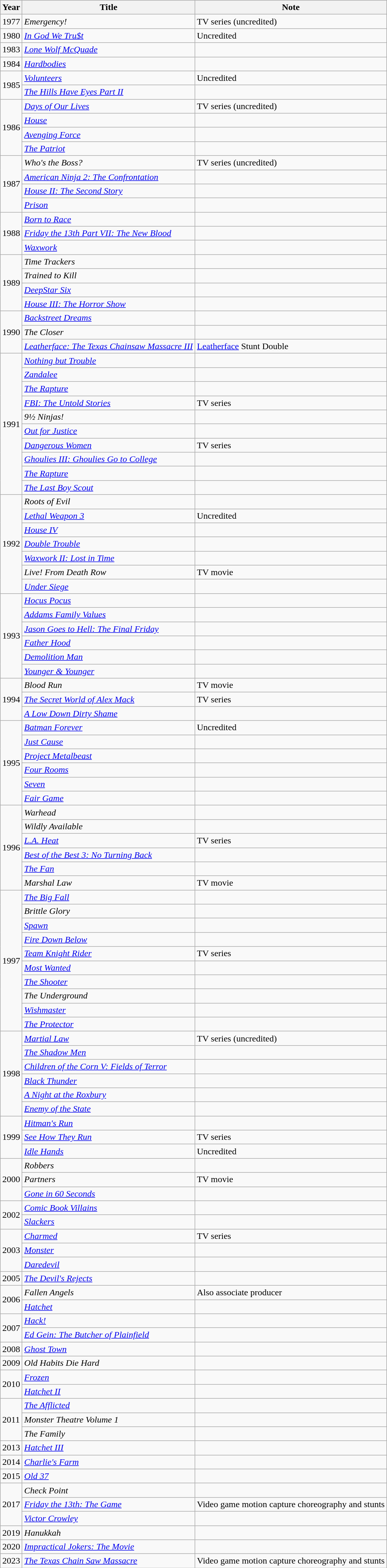<table class="wikitable sortable">
<tr>
<th>Year</th>
<th>Title</th>
<th>Note</th>
</tr>
<tr>
<td>1977</td>
<td><em>Emergency!</em></td>
<td>TV series (uncredited)</td>
</tr>
<tr>
<td>1980</td>
<td><em><a href='#'>In God We Tru$t</a></em></td>
<td>Uncredited</td>
</tr>
<tr>
<td>1983</td>
<td><em><a href='#'>Lone Wolf McQuade</a></em></td>
<td></td>
</tr>
<tr>
<td>1984</td>
<td><em><a href='#'>Hardbodies</a></em></td>
<td></td>
</tr>
<tr>
<td rowspan="2">1985</td>
<td><em><a href='#'>Volunteers</a></em></td>
<td>Uncredited</td>
</tr>
<tr>
<td><em><a href='#'>The Hills Have Eyes Part II</a></em></td>
<td></td>
</tr>
<tr>
<td rowspan="4">1986</td>
<td><em><a href='#'>Days of Our Lives</a></em></td>
<td>TV series (uncredited)</td>
</tr>
<tr>
<td><em><a href='#'>House</a></em></td>
<td></td>
</tr>
<tr>
<td><em><a href='#'>Avenging Force</a></em></td>
<td></td>
</tr>
<tr>
<td><em><a href='#'>The Patriot</a></em></td>
<td></td>
</tr>
<tr>
<td rowspan="4">1987</td>
<td><em>Who's the Boss?</em></td>
<td>TV series (uncredited)</td>
</tr>
<tr>
<td><em><a href='#'>American Ninja 2: The Confrontation</a></em></td>
<td></td>
</tr>
<tr>
<td><em><a href='#'>House II: The Second Story</a></em></td>
<td></td>
</tr>
<tr>
<td><em><a href='#'>Prison</a></em></td>
<td></td>
</tr>
<tr>
<td rowspan="3">1988</td>
<td><em><a href='#'>Born to Race</a></em></td>
<td></td>
</tr>
<tr>
<td><em><a href='#'>Friday the 13th Part VII: The New Blood</a></em></td>
<td></td>
</tr>
<tr>
<td><em><a href='#'>Waxwork</a></em></td>
<td></td>
</tr>
<tr>
<td rowspan="4">1989</td>
<td><em>Time Trackers</em></td>
<td></td>
</tr>
<tr>
<td><em>Trained to Kill</em></td>
<td></td>
</tr>
<tr>
<td><em><a href='#'>DeepStar Six</a></em></td>
<td></td>
</tr>
<tr>
<td><em><a href='#'>House III: The Horror Show</a></em></td>
<td></td>
</tr>
<tr>
<td rowspan="3">1990</td>
<td><em><a href='#'>Backstreet Dreams</a></em></td>
<td></td>
</tr>
<tr>
<td><em>The Closer</em></td>
<td></td>
</tr>
<tr>
<td><em><a href='#'>Leatherface: The Texas Chainsaw Massacre III</a></em></td>
<td><a href='#'>Leatherface</a> Stunt Double</td>
</tr>
<tr>
<td rowspan="10">1991</td>
<td><em><a href='#'>Nothing but Trouble</a></em></td>
<td></td>
</tr>
<tr>
<td><em><a href='#'>Zandalee</a></em></td>
<td></td>
</tr>
<tr>
<td><em><a href='#'>The Rapture</a></em></td>
<td></td>
</tr>
<tr>
<td><em><a href='#'>FBI: The Untold Stories</a></em></td>
<td>TV series</td>
</tr>
<tr>
<td><em>9½ Ninjas!</em></td>
<td></td>
</tr>
<tr>
<td><em><a href='#'>Out for Justice</a></em></td>
<td></td>
</tr>
<tr>
<td><em><a href='#'>Dangerous Women</a></em></td>
<td>TV series</td>
</tr>
<tr>
<td><em><a href='#'>Ghoulies III: Ghoulies Go to College</a></em></td>
<td></td>
</tr>
<tr>
<td><em><a href='#'>The Rapture</a></em></td>
<td></td>
</tr>
<tr>
<td><em><a href='#'>The Last Boy Scout</a></em></td>
<td></td>
</tr>
<tr>
<td rowspan="7">1992</td>
<td><em>Roots of Evil</em></td>
<td></td>
</tr>
<tr>
<td><em><a href='#'>Lethal Weapon 3</a></em></td>
<td>Uncredited</td>
</tr>
<tr>
<td><em><a href='#'>House IV</a></em></td>
<td></td>
</tr>
<tr>
<td><em><a href='#'>Double Trouble</a></em></td>
<td></td>
</tr>
<tr>
<td><em><a href='#'>Waxwork II: Lost in Time</a></em></td>
<td></td>
</tr>
<tr>
<td><em>Live! From Death Row</em></td>
<td>TV movie</td>
</tr>
<tr>
<td><em><a href='#'>Under Siege</a></em></td>
<td></td>
</tr>
<tr>
<td rowspan="6">1993</td>
<td><em><a href='#'>Hocus Pocus</a></em></td>
<td></td>
</tr>
<tr>
<td><em><a href='#'>Addams Family Values</a></em></td>
<td></td>
</tr>
<tr>
<td><em><a href='#'>Jason Goes to Hell: The Final Friday</a></em></td>
<td></td>
</tr>
<tr>
<td><em><a href='#'>Father Hood</a></em></td>
<td></td>
</tr>
<tr>
<td><em><a href='#'>Demolition Man</a></em></td>
<td></td>
</tr>
<tr>
<td><em><a href='#'>Younger & Younger</a></em></td>
<td></td>
</tr>
<tr>
<td rowspan="3">1994</td>
<td><em>Blood Run</em></td>
<td>TV movie</td>
</tr>
<tr>
<td><em><a href='#'>The Secret World of Alex Mack</a></em></td>
<td>TV series</td>
</tr>
<tr>
<td><em><a href='#'>A Low Down Dirty Shame</a></em></td>
<td></td>
</tr>
<tr>
<td rowspan="6">1995</td>
<td><em><a href='#'>Batman Forever</a></em></td>
<td>Uncredited</td>
</tr>
<tr>
<td><em><a href='#'>Just Cause</a></em></td>
<td></td>
</tr>
<tr>
<td><em><a href='#'>Project Metalbeast</a></em></td>
<td></td>
</tr>
<tr>
<td><em><a href='#'>Four Rooms</a></em></td>
<td></td>
</tr>
<tr>
<td><em><a href='#'>Seven</a></em></td>
<td></td>
</tr>
<tr>
<td><em><a href='#'>Fair Game</a></em></td>
<td></td>
</tr>
<tr>
<td rowspan="6">1996</td>
<td><em>Warhead</em></td>
<td></td>
</tr>
<tr>
<td><em>Wildly Available </em></td>
<td></td>
</tr>
<tr>
<td><em><a href='#'>L.A. Heat</a></em></td>
<td>TV series</td>
</tr>
<tr>
<td><em><a href='#'>Best of the Best 3: No Turning Back</a></em></td>
<td></td>
</tr>
<tr>
<td><em><a href='#'>The Fan</a></em></td>
<td></td>
</tr>
<tr>
<td><em>Marshal Law</em></td>
<td>TV movie</td>
</tr>
<tr>
<td rowspan="10">1997</td>
<td><em><a href='#'>The Big Fall</a></em></td>
<td></td>
</tr>
<tr>
<td><em>Brittle Glory</em></td>
<td></td>
</tr>
<tr>
<td><em><a href='#'>Spawn</a></em></td>
<td></td>
</tr>
<tr>
<td><em><a href='#'>Fire Down Below</a></em></td>
<td></td>
</tr>
<tr>
<td><em><a href='#'>Team Knight Rider</a></em></td>
<td>TV series</td>
</tr>
<tr>
<td><em><a href='#'>Most Wanted</a></em></td>
<td></td>
</tr>
<tr>
<td><em><a href='#'>The Shooter</a></em></td>
<td></td>
</tr>
<tr>
<td><em>The Underground</em></td>
<td></td>
</tr>
<tr>
<td><em><a href='#'>Wishmaster</a></em></td>
<td></td>
</tr>
<tr>
<td><em><a href='#'>The Protector</a></em></td>
<td></td>
</tr>
<tr>
<td rowspan="6">1998</td>
<td><em><a href='#'>Martial Law</a></em></td>
<td>TV series (uncredited)</td>
</tr>
<tr>
<td><em><a href='#'>The Shadow Men</a></em></td>
<td></td>
</tr>
<tr>
<td><em><a href='#'>Children of the Corn V: Fields of Terror</a></em></td>
<td></td>
</tr>
<tr>
<td><em><a href='#'>Black Thunder</a></em></td>
<td></td>
</tr>
<tr>
<td><em><a href='#'>A Night at the Roxbury</a></em></td>
<td></td>
</tr>
<tr>
<td><em><a href='#'>Enemy of the State</a></em></td>
<td></td>
</tr>
<tr>
<td rowspan="3">1999</td>
<td><em><a href='#'>Hitman's Run</a></em></td>
<td></td>
</tr>
<tr>
<td><em><a href='#'>See How They Run</a></em></td>
<td>TV series</td>
</tr>
<tr>
<td><em><a href='#'>Idle Hands</a></em></td>
<td>Uncredited</td>
</tr>
<tr>
<td rowspan="3">2000</td>
<td><em>Robbers</em></td>
<td></td>
</tr>
<tr>
<td><em>Partners</em></td>
<td>TV movie</td>
</tr>
<tr>
<td><em><a href='#'>Gone in 60 Seconds</a></em></td>
<td></td>
</tr>
<tr>
<td rowspan="2">2002</td>
<td><em><a href='#'>Comic Book Villains</a></em></td>
<td></td>
</tr>
<tr>
<td><em><a href='#'>Slackers</a></em></td>
<td></td>
</tr>
<tr>
<td rowspan="3">2003</td>
<td><em><a href='#'>Charmed</a></em></td>
<td>TV series</td>
</tr>
<tr>
<td><em><a href='#'>Monster</a></em></td>
<td></td>
</tr>
<tr>
<td><em><a href='#'>Daredevil</a></em></td>
<td></td>
</tr>
<tr>
<td>2005</td>
<td><em><a href='#'>The Devil's Rejects</a></em></td>
<td></td>
</tr>
<tr>
<td rowspan="2">2006</td>
<td><em>Fallen Angels</em></td>
<td>Also associate producer</td>
</tr>
<tr>
<td><em><a href='#'>Hatchet</a></em></td>
<td></td>
</tr>
<tr>
<td rowspan="2">2007</td>
<td><em><a href='#'>Hack!</a></em></td>
<td></td>
</tr>
<tr>
<td><em><a href='#'>Ed Gein: The Butcher of Plainfield</a></em></td>
<td></td>
</tr>
<tr>
<td>2008</td>
<td><em><a href='#'>Ghost Town</a></em></td>
<td></td>
</tr>
<tr>
<td>2009</td>
<td><em>Old Habits Die Hard</em></td>
<td></td>
</tr>
<tr>
<td rowspan="2">2010</td>
<td><em><a href='#'>Frozen</a></em></td>
<td></td>
</tr>
<tr>
<td><em><a href='#'>Hatchet II</a></em></td>
<td></td>
</tr>
<tr>
<td rowspan="3">2011</td>
<td><em><a href='#'>The Afflicted</a></em></td>
<td></td>
</tr>
<tr>
<td><em>Monster Theatre Volume 1</em></td>
<td></td>
</tr>
<tr>
<td><em>The Family</em></td>
<td></td>
</tr>
<tr>
<td>2013</td>
<td><em><a href='#'>Hatchet III</a></em></td>
<td></td>
</tr>
<tr>
<td>2014</td>
<td><em><a href='#'>Charlie's Farm</a></em></td>
<td></td>
</tr>
<tr>
<td>2015</td>
<td><em><a href='#'>Old 37</a></em></td>
<td></td>
</tr>
<tr>
<td rowspan="3">2017</td>
<td><em>Check Point</em></td>
<td></td>
</tr>
<tr>
<td><em><a href='#'>Friday the 13th: The Game</a></em></td>
<td>Video game motion capture choreography and stunts</td>
</tr>
<tr>
<td><em><a href='#'>Victor Crowley</a></em></td>
<td></td>
</tr>
<tr>
<td>2019</td>
<td><em>Hanukkah</em></td>
<td></td>
</tr>
<tr>
<td>2020</td>
<td><em><a href='#'>Impractical Jokers: The Movie</a></em></td>
<td></td>
</tr>
<tr>
<td>2023</td>
<td><em><a href='#'>The Texas Chain Saw Massacre</a></em></td>
<td>Video game motion capture choreography and stunts</td>
</tr>
</table>
